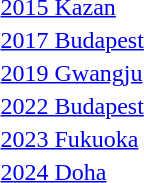<table>
<tr>
<td><a href='#'>2015 Kazan</a><br></td>
<td></td>
<td></td>
<td></td>
</tr>
<tr>
<td><a href='#'>2017 Budapest</a><br></td>
<td></td>
<td></td>
<td nowrap></td>
</tr>
<tr>
<td><a href='#'>2019 Gwangju</a><br></td>
<td nowrap></td>
<td nowrap></td>
<td></td>
</tr>
<tr>
<td><a href='#'>2022 Budapest</a><br></td>
<td></td>
<td></td>
<td></td>
</tr>
<tr>
<td><a href='#'>2023 Fukuoka</a><br></td>
<td></td>
<td></td>
<td></td>
</tr>
<tr>
<td><a href='#'>2024 Doha</a><br></td>
<td></td>
<td></td>
<td></td>
</tr>
</table>
